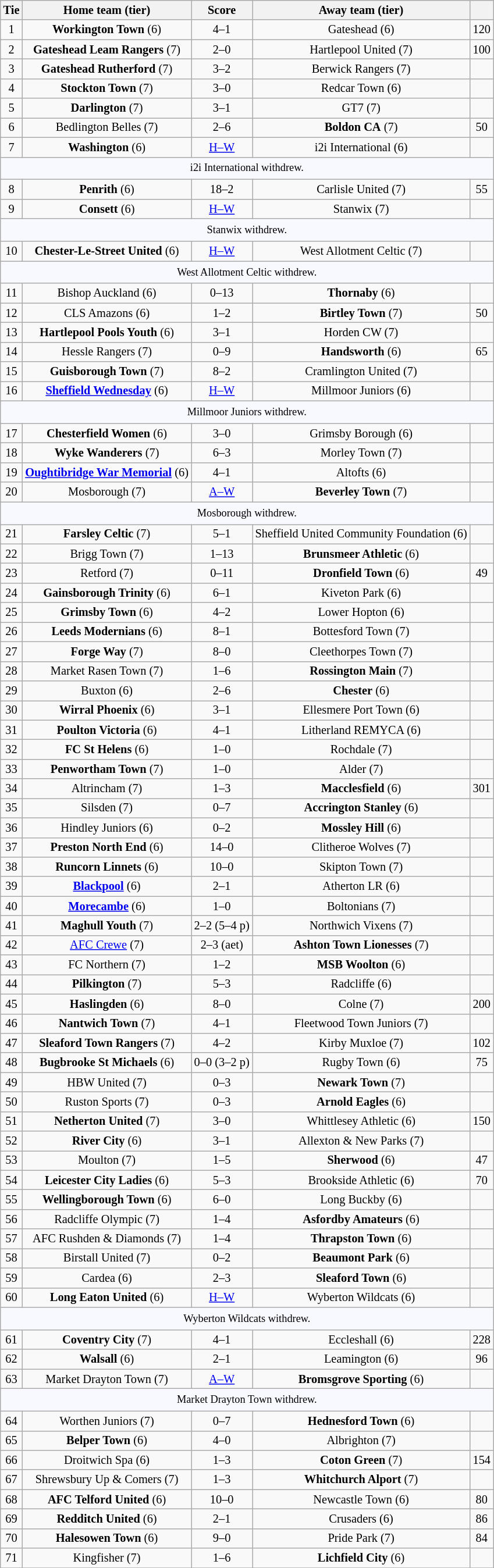<table class="wikitable" style="text-align:center; font-size:85%">
<tr>
<th>Tie</th>
<th>Home team (tier)</th>
<th>Score</th>
<th>Away team (tier)</th>
<th></th>
</tr>
<tr>
<td>1</td>
<td><strong>Workington Town</strong> (6)</td>
<td>4–1</td>
<td>Gateshead (6)</td>
<td>120</td>
</tr>
<tr>
<td>2</td>
<td><strong>Gateshead Leam Rangers</strong> (7)</td>
<td>2–0</td>
<td>Hartlepool United (7)</td>
<td>100</td>
</tr>
<tr>
<td>3</td>
<td><strong>Gateshead Rutherford</strong> (7)</td>
<td>3–2</td>
<td>Berwick Rangers (7)</td>
<td></td>
</tr>
<tr>
<td>4</td>
<td><strong>Stockton Town</strong> (7)</td>
<td>3–0</td>
<td>Redcar Town (6)</td>
<td></td>
</tr>
<tr>
<td>5</td>
<td><strong>Darlington</strong> (7)</td>
<td>3–1</td>
<td>GT7 (7)</td>
<td></td>
</tr>
<tr>
<td>6</td>
<td>Bedlington Belles (7)</td>
<td>2–6</td>
<td><strong>Boldon CA</strong> (7)</td>
<td>50</td>
</tr>
<tr>
<td>7</td>
<td><strong>Washington</strong> (6)</td>
<td><a href='#'>H–W</a></td>
<td>i2i International (6)</td>
<td></td>
</tr>
<tr>
<td colspan="5" style="background:GhostWhite; height:20px; text-align:center; font-size:90%">i2i International withdrew.</td>
</tr>
<tr>
<td>8</td>
<td><strong>Penrith</strong> (6)</td>
<td>18–2</td>
<td>Carlisle United (7)</td>
<td>55</td>
</tr>
<tr>
<td>9</td>
<td><strong>Consett</strong> (6)</td>
<td><a href='#'>H–W</a></td>
<td>Stanwix (7)</td>
<td></td>
</tr>
<tr>
<td colspan="5" style="background:GhostWhite; height:20px; text-align:center; font-size:90%">Stanwix withdrew.</td>
</tr>
<tr>
<td>10</td>
<td><strong>Chester-Le-Street United</strong> (6)</td>
<td><a href='#'>H–W</a></td>
<td>West Allotment Celtic (7)</td>
<td></td>
</tr>
<tr>
<td colspan="5" style="background:GhostWhite; height:20px; text-align:center; font-size:90%">West Allotment Celtic withdrew.</td>
</tr>
<tr>
<td>11</td>
<td>Bishop Auckland (6)</td>
<td>0–13</td>
<td><strong>Thornaby</strong> (6)</td>
<td></td>
</tr>
<tr>
<td>12</td>
<td>CLS Amazons (6)</td>
<td>1–2</td>
<td><strong>Birtley Town</strong> (7)</td>
<td>50</td>
</tr>
<tr>
<td>13</td>
<td><strong>Hartlepool Pools Youth</strong> (6)</td>
<td>3–1</td>
<td>Horden CW (7)</td>
<td></td>
</tr>
<tr>
<td>14</td>
<td>Hessle Rangers (7)</td>
<td>0–9</td>
<td><strong>Handsworth</strong> (6)</td>
<td>65</td>
</tr>
<tr>
<td>15</td>
<td><strong>Guisborough Town</strong> (7)</td>
<td>8–2</td>
<td>Cramlington United (7)</td>
<td></td>
</tr>
<tr>
<td>16</td>
<td><strong><a href='#'>Sheffield Wednesday</a></strong> (6)</td>
<td><a href='#'>H–W</a></td>
<td>Millmoor Juniors (6)</td>
<td></td>
</tr>
<tr>
<td colspan="5" style="background:GhostWhite; height:20px; text-align:center; font-size:90%">Millmoor Juniors withdrew.</td>
</tr>
<tr>
<td>17</td>
<td><strong>Chesterfield Women</strong> (6)</td>
<td>3–0</td>
<td>Grimsby Borough (6)</td>
<td></td>
</tr>
<tr>
<td>18</td>
<td><strong>Wyke Wanderers</strong> (7)</td>
<td>6–3</td>
<td>Morley Town (7)</td>
<td></td>
</tr>
<tr>
<td>19</td>
<td><strong><a href='#'>Oughtibridge War Memorial</a></strong> (6)</td>
<td>4–1</td>
<td>Altofts (6)</td>
<td></td>
</tr>
<tr>
<td>20</td>
<td>Mosborough (7)</td>
<td><a href='#'>A–W</a></td>
<td><strong>Beverley Town</strong> (7)</td>
<td></td>
</tr>
<tr>
<td colspan="5" style="background:GhostWhite; height:20px; text-align:center; font-size:90%">Mosborough withdrew.</td>
</tr>
<tr>
<td>21</td>
<td><strong>Farsley Celtic</strong> (7)</td>
<td>5–1</td>
<td>Sheffield United Community Foundation (6)</td>
<td></td>
</tr>
<tr>
<td>22</td>
<td>Brigg Town (7)</td>
<td>1–13</td>
<td><strong>Brunsmeer Athletic</strong> (6)</td>
<td></td>
</tr>
<tr>
<td>23</td>
<td>Retford (7)</td>
<td>0–11</td>
<td><strong>Dronfield Town</strong> (6)</td>
<td>49</td>
</tr>
<tr>
<td>24</td>
<td><strong>Gainsborough Trinity</strong> (6)</td>
<td>6–1</td>
<td>Kiveton Park (6)</td>
<td></td>
</tr>
<tr>
<td>25</td>
<td><strong>Grimsby Town</strong> (6)</td>
<td>4–2</td>
<td>Lower Hopton (6)</td>
<td></td>
</tr>
<tr>
<td>26</td>
<td><strong>Leeds Modernians</strong> (6)</td>
<td>8–1</td>
<td>Bottesford Town (7)</td>
<td></td>
</tr>
<tr>
<td>27</td>
<td><strong>Forge Way</strong> (7)</td>
<td>8–0</td>
<td>Cleethorpes Town (7)</td>
<td></td>
</tr>
<tr>
<td>28</td>
<td>Market Rasen Town (7)</td>
<td>1–6</td>
<td><strong>Rossington Main</strong> (7)</td>
<td></td>
</tr>
<tr>
<td>29</td>
<td>Buxton (6)</td>
<td>2–6</td>
<td><strong>Chester</strong> (6)</td>
<td></td>
</tr>
<tr>
<td>30</td>
<td><strong>Wirral Phoenix</strong> (6)</td>
<td>3–1</td>
<td>Ellesmere Port Town (6)</td>
<td></td>
</tr>
<tr>
<td>31</td>
<td><strong>Poulton Victoria</strong> (6)</td>
<td>4–1</td>
<td>Litherland REMYCA (6)</td>
<td></td>
</tr>
<tr>
<td>32</td>
<td><strong>FC St Helens</strong> (6)</td>
<td>1–0</td>
<td>Rochdale (7)</td>
<td></td>
</tr>
<tr>
<td>33</td>
<td><strong>Penwortham Town</strong> (7)</td>
<td>1–0</td>
<td>Alder (7)</td>
<td></td>
</tr>
<tr>
<td>34</td>
<td>Altrincham (7)</td>
<td>1–3</td>
<td><strong>Macclesfield</strong> (6)</td>
<td>301</td>
</tr>
<tr>
<td>35</td>
<td>Silsden (7)</td>
<td>0–7</td>
<td><strong>Accrington Stanley</strong> (6)</td>
<td></td>
</tr>
<tr>
<td>36</td>
<td>Hindley Juniors (6)</td>
<td>0–2</td>
<td><strong>Mossley Hill</strong> (6)</td>
<td></td>
</tr>
<tr>
<td>37</td>
<td><strong>Preston North End</strong> (6)</td>
<td>14–0</td>
<td>Clitheroe Wolves (7)</td>
<td></td>
</tr>
<tr>
<td>38</td>
<td><strong>Runcorn Linnets</strong> (6)</td>
<td>10–0</td>
<td>Skipton Town (7)</td>
<td></td>
</tr>
<tr>
<td>39</td>
<td><strong><a href='#'>Blackpool</a></strong> (6)</td>
<td>2–1</td>
<td>Atherton LR (6)</td>
<td></td>
</tr>
<tr>
<td>40</td>
<td><strong><a href='#'>Morecambe</a></strong> (6)</td>
<td>1–0</td>
<td>Boltonians (7)</td>
<td></td>
</tr>
<tr>
<td>41</td>
<td><strong>Maghull Youth</strong> (7)</td>
<td>2–2 (5–4 p)</td>
<td>Northwich Vixens (7)</td>
<td></td>
</tr>
<tr>
<td>42</td>
<td><a href='#'>AFC Crewe</a> (7)</td>
<td>2–3 (aet)</td>
<td><strong>Ashton Town Lionesses</strong> (7)</td>
<td></td>
</tr>
<tr>
<td>43</td>
<td>FC Northern (7)</td>
<td>1–2</td>
<td><strong>MSB Woolton</strong> (6)</td>
<td></td>
</tr>
<tr>
<td>44</td>
<td><strong>Pilkington</strong> (7)</td>
<td>5–3</td>
<td>Radcliffe (6)</td>
<td></td>
</tr>
<tr>
<td>45</td>
<td><strong>Haslingden</strong> (6)</td>
<td>8–0</td>
<td>Colne (7)</td>
<td>200</td>
</tr>
<tr>
<td>46</td>
<td><strong>Nantwich Town</strong> (7)</td>
<td>4–1</td>
<td>Fleetwood Town Juniors (7)</td>
<td></td>
</tr>
<tr>
<td>47</td>
<td><strong>Sleaford Town Rangers</strong> (7)</td>
<td>4–2</td>
<td>Kirby Muxloe (7)</td>
<td>102</td>
</tr>
<tr>
<td>48</td>
<td><strong>Bugbrooke St Michaels</strong> (6)</td>
<td>0–0 (3–2 p)</td>
<td>Rugby Town (6)</td>
<td>75</td>
</tr>
<tr>
<td>49</td>
<td>HBW United (7)</td>
<td>0–3</td>
<td><strong>Newark Town</strong> (7)</td>
<td></td>
</tr>
<tr>
<td>50</td>
<td>Ruston Sports (7)</td>
<td>0–3</td>
<td><strong>Arnold Eagles</strong> (6)</td>
<td></td>
</tr>
<tr>
<td>51</td>
<td><strong>Netherton United</strong> (7)</td>
<td>3–0</td>
<td>Whittlesey Athletic (6)</td>
<td>150</td>
</tr>
<tr>
<td>52</td>
<td><strong>River City</strong> (6)</td>
<td>3–1</td>
<td>Allexton & New Parks (7)</td>
<td></td>
</tr>
<tr>
<td>53</td>
<td>Moulton (7)</td>
<td>1–5</td>
<td><strong>Sherwood</strong> (6)</td>
<td>47</td>
</tr>
<tr>
<td>54</td>
<td><strong>Leicester City Ladies</strong> (6)</td>
<td>5–3</td>
<td>Brookside Athletic (6)</td>
<td>70</td>
</tr>
<tr>
<td>55</td>
<td><strong>Wellingborough Town</strong> (6)</td>
<td>6–0</td>
<td>Long Buckby (6)</td>
<td></td>
</tr>
<tr>
<td>56</td>
<td>Radcliffe Olympic (7)</td>
<td>1–4</td>
<td><strong>Asfordby Amateurs</strong> (6)</td>
<td></td>
</tr>
<tr>
<td>57</td>
<td>AFC Rushden & Diamonds (7)</td>
<td>1–4</td>
<td><strong>Thrapston Town</strong> (6)</td>
<td></td>
</tr>
<tr>
<td>58</td>
<td>Birstall United (7)</td>
<td>0–2</td>
<td><strong>Beaumont Park</strong> (6)</td>
<td></td>
</tr>
<tr>
<td>59</td>
<td>Cardea (6)</td>
<td>2–3</td>
<td><strong>Sleaford Town</strong> (6)</td>
<td></td>
</tr>
<tr>
<td>60</td>
<td><strong>Long Eaton United</strong> (6)</td>
<td><a href='#'>H–W</a></td>
<td>Wyberton Wildcats (6)</td>
<td></td>
</tr>
<tr>
<td colspan="5" style="background:GhostWhite; height:20px; text-align:center; font-size:90%">Wyberton Wildcats withdrew.</td>
</tr>
<tr>
<td>61</td>
<td><strong>Coventry City</strong> (7)</td>
<td>4–1</td>
<td>Eccleshall (6)</td>
<td>228</td>
</tr>
<tr>
<td>62</td>
<td><strong>Walsall</strong> (6)</td>
<td>2–1</td>
<td>Leamington (6)</td>
<td>96</td>
</tr>
<tr>
<td>63</td>
<td>Market Drayton Town (7)</td>
<td><a href='#'>A–W</a></td>
<td><strong>Bromsgrove Sporting</strong> (6)</td>
<td></td>
</tr>
<tr>
<td colspan="5" style="background:GhostWhite; height:20px; text-align:center; font-size:90%">Market Drayton Town withdrew.</td>
</tr>
<tr>
<td>64</td>
<td>Worthen Juniors (7)</td>
<td>0–7</td>
<td><strong>Hednesford Town</strong> (6)</td>
<td></td>
</tr>
<tr>
<td>65</td>
<td><strong>Belper Town</strong> (6)</td>
<td>4–0</td>
<td>Albrighton (7)</td>
<td></td>
</tr>
<tr>
<td>66</td>
<td>Droitwich Spa (6)</td>
<td>1–3</td>
<td><strong>Coton Green</strong> (7)</td>
<td>154</td>
</tr>
<tr>
<td>67</td>
<td>Shrewsbury Up & Comers (7)</td>
<td>1–3</td>
<td><strong>Whitchurch Alport</strong> (7)</td>
<td></td>
</tr>
<tr>
<td>68</td>
<td><strong>AFC Telford United</strong> (6)</td>
<td>10–0</td>
<td>Newcastle Town (6)</td>
<td>80</td>
</tr>
<tr>
<td>69</td>
<td><strong>Redditch United</strong> (6)</td>
<td>2–1</td>
<td>Crusaders (6)</td>
<td>86</td>
</tr>
<tr>
<td>70</td>
<td><strong>Halesowen Town</strong> (6)</td>
<td>9–0</td>
<td>Pride Park (7)</td>
<td>84</td>
</tr>
<tr>
<td>71</td>
<td>Kingfisher (7)</td>
<td>1–6</td>
<td><strong>Lichfield City</strong> (6)</td>
<td></td>
</tr>
<tr>
</tr>
</table>
